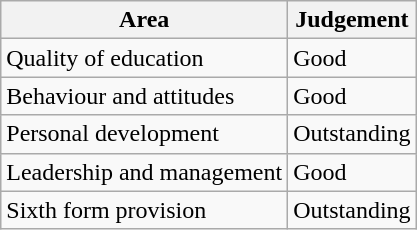<table class="wikitable">
<tr>
<th>Area</th>
<th>Judgement</th>
</tr>
<tr>
<td>Quality of education</td>
<td>Good</td>
</tr>
<tr>
<td>Behaviour and attitudes</td>
<td>Good</td>
</tr>
<tr>
<td>Personal development</td>
<td>Outstanding</td>
</tr>
<tr>
<td>Leadership and management</td>
<td>Good</td>
</tr>
<tr>
<td>Sixth form provision</td>
<td>Outstanding</td>
</tr>
</table>
